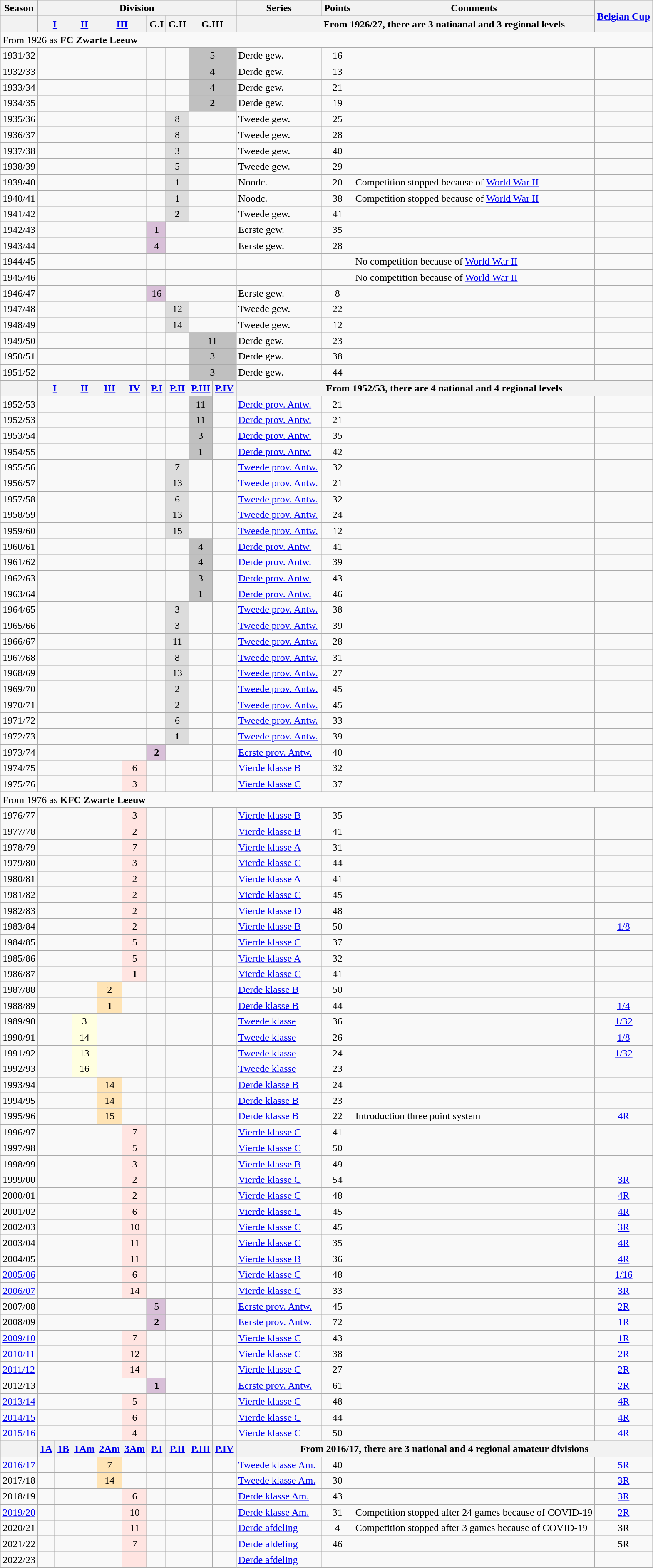<table class="wikitable">
<tr>
<th><strong>Season</strong></th>
<th colspan=9><strong>Division</strong></th>
<th width=130><strong>Series</strong></th>
<th align="center"><strong>Points</strong></th>
<th><strong>Comments</strong></th>
<th rowspan=2><a href='#'>Belgian Cup</a></th>
</tr>
<tr>
<th> </th>
<th width=20 align=center colspan=2><a href='#'>I</a></th>
<th width=20 align=center><a href='#'>II</a></th>
<th width=20 align=center colspan=2><a href='#'>III</a></th>
<th width=20 align=center>G.I</th>
<th width=20 align=center>G.II</th>
<th width=20 align=center colspan=2>G.III</th>
<th colspan=4>From 1926/27, there are 3 natioanal and 3 regional levels</th>
</tr>
<tr>
<td colspan="14">From 1926 as <strong>FC Zwarte Leeuw</strong></td>
</tr>
<tr>
<td>1931/32</td>
<td colspan=2> </td>
<td> </td>
<td colspan=2> </td>
<td> </td>
<td> </td>
<td align="center" colspan=2 bgcolor="#c0c0c0">5</td>
<td>Derde gew.</td>
<td align="center">16</td>
<td></td>
<td></td>
</tr>
<tr>
<td>1932/33</td>
<td colspan=2> </td>
<td> </td>
<td colspan=2> </td>
<td> </td>
<td> </td>
<td align="center" colspan=2 bgcolor="#c0c0c0">4</td>
<td>Derde gew.</td>
<td align="center">13</td>
<td></td>
<td></td>
</tr>
<tr>
<td>1933/34</td>
<td colspan=2> </td>
<td> </td>
<td colspan=2> </td>
<td> </td>
<td> </td>
<td align="center" colspan=2 bgcolor="#c0c0c0">4</td>
<td>Derde gew.</td>
<td align="center">21</td>
<td></td>
<td></td>
</tr>
<tr>
<td>1934/35</td>
<td colspan=2> </td>
<td> </td>
<td colspan=2> </td>
<td> </td>
<td> </td>
<td align="center" colspan=2 bgcolor="#c0c0c0"><strong>2</strong></td>
<td>Derde gew.</td>
<td align="center">19</td>
<td></td>
<td></td>
</tr>
<tr>
<td>1935/36</td>
<td colspan=2> </td>
<td> </td>
<td colspan=2> </td>
<td> </td>
<td align="center" bgcolor="#dcdcdc">8</td>
<td colspan=2> </td>
<td>Tweede gew.</td>
<td align="center">25</td>
<td></td>
<td></td>
</tr>
<tr>
<td>1936/37</td>
<td colspan=2> </td>
<td> </td>
<td colspan=2> </td>
<td> </td>
<td align="center" bgcolor="#dcdcdc">8</td>
<td colspan=2> </td>
<td>Tweede gew.</td>
<td align="center">28</td>
<td></td>
<td></td>
</tr>
<tr>
<td>1937/38</td>
<td colspan=2> </td>
<td> </td>
<td colspan=2> </td>
<td> </td>
<td align="center" bgcolor="#dcdcdc">3</td>
<td colspan=2> </td>
<td>Tweede gew.</td>
<td align="center">40</td>
<td></td>
<td></td>
</tr>
<tr>
<td>1938/39</td>
<td colspan=2> </td>
<td> </td>
<td colspan=2> </td>
<td> </td>
<td align="center" bgcolor="#dcdcdc">5</td>
<td colspan=2> </td>
<td>Tweede gew.</td>
<td align="center">29</td>
<td></td>
<td></td>
</tr>
<tr>
<td>1939/40</td>
<td colspan=2> </td>
<td> </td>
<td colspan=2> </td>
<td> </td>
<td align="center" bgcolor="#dcdcdc">1</td>
<td colspan=2> </td>
<td>Noodc.</td>
<td align="center">20</td>
<td>Competition stopped because of <a href='#'>World War II</a></td>
<td></td>
</tr>
<tr>
<td>1940/41</td>
<td colspan=2> </td>
<td> </td>
<td colspan=2> </td>
<td> </td>
<td align="center" bgcolor="#dcdcdc">1</td>
<td colspan=2> </td>
<td>Noodc.</td>
<td align="center">38</td>
<td>Competition stopped because of <a href='#'>World War II</a></td>
<td></td>
</tr>
<tr>
<td>1941/42</td>
<td colspan=2> </td>
<td> </td>
<td colspan=2> </td>
<td> </td>
<td align="center" bgcolor="#dcdcdc"><strong>2</strong></td>
<td colspan=2> </td>
<td>Tweede gew.</td>
<td align="center">41</td>
<td></td>
<td></td>
</tr>
<tr>
<td>1942/43</td>
<td colspan=2> </td>
<td> </td>
<td colspan=2> </td>
<td align="center" bgcolor="#d8bfd8">1</td>
<td> </td>
<td colspan=2> </td>
<td>Eerste gew.</td>
<td align="center">35</td>
<td></td>
<td></td>
</tr>
<tr>
<td>1943/44</td>
<td colspan=2> </td>
<td> </td>
<td colspan=2> </td>
<td align="center" bgcolor="#d8bfd8">4</td>
<td> </td>
<td colspan=2> </td>
<td>Eerste gew.</td>
<td align="center">28</td>
<td></td>
<td></td>
</tr>
<tr>
<td>1944/45</td>
<td colspan=2> </td>
<td> </td>
<td colspan=2> </td>
<td> </td>
<td> </td>
<td colspan=2> </td>
<td> </td>
<td> </td>
<td>No competition because of <a href='#'>World War II</a></td>
<td></td>
</tr>
<tr>
<td>1945/46</td>
<td colspan=2> </td>
<td> </td>
<td colspan=2> </td>
<td> </td>
<td> </td>
<td colspan=2> </td>
<td> </td>
<td> </td>
<td>No competition because of <a href='#'>World War II</a></td>
<td></td>
</tr>
<tr>
<td>1946/47</td>
<td colspan=2> </td>
<td> </td>
<td colspan=2> </td>
<td align="center" bgcolor="#d8bfd8">16</td>
<td> </td>
<td colspan=2> </td>
<td>Eerste gew.</td>
<td align="center">8</td>
<td></td>
<td></td>
</tr>
<tr>
<td>1947/48</td>
<td colspan=2> </td>
<td> </td>
<td colspan=2> </td>
<td> </td>
<td align="center" bgcolor="#dcdcdc">12</td>
<td colspan=2> </td>
<td>Tweede gew.</td>
<td align="center">22</td>
<td></td>
<td></td>
</tr>
<tr>
<td>1948/49</td>
<td colspan=2> </td>
<td> </td>
<td colspan=2> </td>
<td> </td>
<td align="center" bgcolor="#dcdcdc">14</td>
<td colspan=2> </td>
<td>Tweede gew.</td>
<td align="center">12</td>
<td></td>
<td></td>
</tr>
<tr>
<td>1949/50</td>
<td colspan=2> </td>
<td> </td>
<td colspan=2> </td>
<td> </td>
<td> </td>
<td align="center" colspan=2 bgcolor="#c0c0c0">11</td>
<td>Derde gew.</td>
<td align="center">23</td>
<td></td>
<td></td>
</tr>
<tr>
<td>1950/51</td>
<td colspan=2> </td>
<td> </td>
<td colspan=2> </td>
<td> </td>
<td> </td>
<td align="center" colspan=2 bgcolor="#c0c0c0">3</td>
<td>Derde gew.</td>
<td align="center">38</td>
<td></td>
<td></td>
</tr>
<tr>
<td>1951/52</td>
<td colspan=2> </td>
<td> </td>
<td colspan=2> </td>
<td> </td>
<td> </td>
<td align="center" colspan=2 bgcolor="#c0c0c0">3</td>
<td>Derde gew.</td>
<td align="center">44</td>
<td></td>
<td></td>
</tr>
<tr>
<th> </th>
<th width=20 align=center colspan=2><a href='#'>I</a></th>
<th width=20 align=center><a href='#'>II</a></th>
<th width=20 align=center><a href='#'>III</a></th>
<th width=20 align=center><a href='#'>IV</a></th>
<th width=20 align=center><a href='#'>P.I</a></th>
<th width=20 align=center><a href='#'>P.II</a></th>
<th width=20 align=center><a href='#'>P.III</a></th>
<th width=20 align=center><a href='#'>P.IV</a></th>
<th colspan=4>From 1952/53, there are 4 national and 4 regional levels</th>
</tr>
<tr>
<td>1952/53</td>
<td colspan=2> </td>
<td> </td>
<td> </td>
<td> </td>
<td> </td>
<td> </td>
<td align="center" bgcolor="#c0c0c0">11</td>
<td> </td>
<td><a href='#'>Derde prov. Antw.</a></td>
<td align="center">21</td>
<td></td>
<td></td>
</tr>
<tr>
<td>1952/53</td>
<td colspan=2> </td>
<td> </td>
<td> </td>
<td> </td>
<td> </td>
<td> </td>
<td align="center" bgcolor="#c0c0c0">11</td>
<td> </td>
<td><a href='#'>Derde prov. Antw.</a></td>
<td align="center">21</td>
<td></td>
<td></td>
</tr>
<tr>
<td>1953/54</td>
<td colspan=2> </td>
<td> </td>
<td> </td>
<td> </td>
<td> </td>
<td> </td>
<td align="center" bgcolor="#c0c0c0">3</td>
<td> </td>
<td><a href='#'>Derde prov. Antw.</a></td>
<td align="center">35</td>
<td></td>
<td></td>
</tr>
<tr>
<td>1954/55</td>
<td colspan=2> </td>
<td> </td>
<td> </td>
<td> </td>
<td> </td>
<td> </td>
<td align="center" bgcolor="#c0c0c0"><strong>1</strong></td>
<td> </td>
<td><a href='#'>Derde prov. Antw.</a></td>
<td align="center">42</td>
<td></td>
<td></td>
</tr>
<tr>
<td>1955/56</td>
<td colspan=2> </td>
<td> </td>
<td> </td>
<td> </td>
<td> </td>
<td align="center" bgcolor="#dcdcdc">7</td>
<td> </td>
<td> </td>
<td><a href='#'>Tweede prov. Antw.</a></td>
<td align="center">32</td>
<td></td>
<td></td>
</tr>
<tr>
<td>1956/57</td>
<td colspan=2> </td>
<td> </td>
<td> </td>
<td> </td>
<td> </td>
<td align="center" bgcolor="#dcdcdc">13</td>
<td> </td>
<td> </td>
<td><a href='#'>Tweede prov. Antw.</a></td>
<td align="center">21</td>
<td></td>
<td></td>
</tr>
<tr>
<td>1957/58</td>
<td colspan=2> </td>
<td> </td>
<td> </td>
<td> </td>
<td> </td>
<td align="center" bgcolor="#dcdcdc">6</td>
<td> </td>
<td> </td>
<td><a href='#'>Tweede prov. Antw.</a></td>
<td align="center">32</td>
<td></td>
<td></td>
</tr>
<tr>
<td>1958/59</td>
<td colspan=2> </td>
<td> </td>
<td> </td>
<td> </td>
<td> </td>
<td align="center" bgcolor="#dcdcdc">13</td>
<td> </td>
<td> </td>
<td><a href='#'>Tweede prov. Antw.</a></td>
<td align="center">24</td>
<td></td>
<td></td>
</tr>
<tr>
<td>1959/60</td>
<td colspan=2> </td>
<td> </td>
<td> </td>
<td> </td>
<td> </td>
<td align="center" bgcolor="#dcdcdc">15</td>
<td> </td>
<td> </td>
<td><a href='#'>Tweede prov. Antw.</a></td>
<td align="center">12</td>
<td></td>
<td></td>
</tr>
<tr>
<td>1960/61</td>
<td colspan=2> </td>
<td> </td>
<td> </td>
<td> </td>
<td> </td>
<td> </td>
<td align="center" bgcolor="#c0c0c0">4</td>
<td> </td>
<td><a href='#'>Derde prov. Antw.</a></td>
<td align="center">41</td>
<td></td>
<td></td>
</tr>
<tr>
<td>1961/62</td>
<td colspan=2> </td>
<td> </td>
<td> </td>
<td> </td>
<td> </td>
<td> </td>
<td align="center" bgcolor="#c0c0c0">4</td>
<td> </td>
<td><a href='#'>Derde prov. Antw.</a></td>
<td align="center">39</td>
<td></td>
<td></td>
</tr>
<tr>
<td>1962/63</td>
<td colspan=2> </td>
<td> </td>
<td> </td>
<td> </td>
<td> </td>
<td> </td>
<td align="center" bgcolor="#c0c0c0">3</td>
<td> </td>
<td><a href='#'>Derde prov. Antw.</a></td>
<td align="center">43</td>
<td></td>
<td></td>
</tr>
<tr>
<td>1963/64</td>
<td colspan=2> </td>
<td> </td>
<td> </td>
<td> </td>
<td> </td>
<td> </td>
<td align="center" bgcolor="#c0c0c0"><strong>1</strong></td>
<td> </td>
<td><a href='#'>Derde prov. Antw.</a></td>
<td align="center">46</td>
<td></td>
<td></td>
</tr>
<tr>
<td>1964/65</td>
<td colspan=2> </td>
<td> </td>
<td> </td>
<td> </td>
<td> </td>
<td align="center" bgcolor="#dcdcdc">3</td>
<td> </td>
<td> </td>
<td><a href='#'>Tweede prov. Antw.</a></td>
<td align="center">38</td>
<td></td>
<td></td>
</tr>
<tr>
<td>1965/66</td>
<td colspan=2> </td>
<td> </td>
<td> </td>
<td> </td>
<td> </td>
<td align="center" bgcolor="#dcdcdc">3</td>
<td> </td>
<td> </td>
<td><a href='#'>Tweede prov. Antw.</a></td>
<td align="center">39</td>
<td></td>
<td></td>
</tr>
<tr>
<td>1966/67</td>
<td colspan=2> </td>
<td> </td>
<td> </td>
<td> </td>
<td> </td>
<td align="center" bgcolor="#dcdcdc">11</td>
<td> </td>
<td> </td>
<td><a href='#'>Tweede prov. Antw.</a></td>
<td align="center">28</td>
<td></td>
<td></td>
</tr>
<tr>
<td>1967/68</td>
<td colspan=2> </td>
<td> </td>
<td> </td>
<td> </td>
<td> </td>
<td align="center" bgcolor="#dcdcdc">8</td>
<td> </td>
<td> </td>
<td><a href='#'>Tweede prov. Antw.</a></td>
<td align="center">31</td>
<td></td>
<td></td>
</tr>
<tr>
<td>1968/69</td>
<td colspan=2> </td>
<td> </td>
<td> </td>
<td> </td>
<td> </td>
<td align="center" bgcolor="#dcdcdc">13</td>
<td> </td>
<td> </td>
<td><a href='#'>Tweede prov. Antw.</a></td>
<td align="center">27</td>
<td></td>
<td></td>
</tr>
<tr>
<td>1969/70</td>
<td colspan=2> </td>
<td> </td>
<td> </td>
<td> </td>
<td> </td>
<td align="center" bgcolor="#dcdcdc">2</td>
<td> </td>
<td> </td>
<td><a href='#'>Tweede prov. Antw.</a></td>
<td align="center">45</td>
<td></td>
<td></td>
</tr>
<tr>
<td>1970/71</td>
<td colspan=2> </td>
<td> </td>
<td> </td>
<td> </td>
<td> </td>
<td align="center" bgcolor="#dcdcdc">2</td>
<td> </td>
<td> </td>
<td><a href='#'>Tweede prov. Antw.</a></td>
<td align="center">45</td>
<td></td>
<td></td>
</tr>
<tr>
<td>1971/72</td>
<td colspan=2> </td>
<td> </td>
<td> </td>
<td> </td>
<td> </td>
<td align="center" bgcolor="#dcdcdc">6</td>
<td> </td>
<td> </td>
<td><a href='#'>Tweede prov. Antw.</a></td>
<td align="center">33</td>
<td></td>
<td></td>
</tr>
<tr>
<td>1972/73</td>
<td colspan=2> </td>
<td> </td>
<td> </td>
<td> </td>
<td> </td>
<td align="center" bgcolor="#dcdcdc"><strong>1</strong></td>
<td> </td>
<td> </td>
<td><a href='#'>Tweede prov. Antw.</a></td>
<td align="center">39</td>
<td></td>
<td></td>
</tr>
<tr>
<td>1973/74</td>
<td colspan=2> </td>
<td> </td>
<td> </td>
<td> </td>
<td align="center" bgcolor="#d8bfd8"><strong>2</strong></td>
<td> </td>
<td> </td>
<td> </td>
<td><a href='#'>Eerste prov. Antw.</a></td>
<td align=center>40</td>
<td></td>
<td></td>
</tr>
<tr>
<td>1974/75</td>
<td colspan=2> </td>
<td> </td>
<td> </td>
<td align="center" bgcolor="#ffe4e1">6</td>
<td> </td>
<td> </td>
<td> </td>
<td> </td>
<td><a href='#'>Vierde klasse B</a></td>
<td align=center>32</td>
<td></td>
<td></td>
</tr>
<tr>
<td>1975/76</td>
<td colspan=2> </td>
<td> </td>
<td> </td>
<td align="center" bgcolor="#ffe4e1">3</td>
<td> </td>
<td> </td>
<td> </td>
<td> </td>
<td><a href='#'>Vierde klasse C</a></td>
<td align=center>37</td>
<td></td>
<td></td>
</tr>
<tr>
<td colspan="14">From 1976 as <strong>KFC Zwarte Leeuw</strong></td>
</tr>
<tr>
<td>1976/77</td>
<td colspan=2> </td>
<td> </td>
<td> </td>
<td align="center" bgcolor="#ffe4e1">3</td>
<td> </td>
<td> </td>
<td> </td>
<td> </td>
<td><a href='#'>Vierde klasse B</a></td>
<td align=center>35</td>
<td></td>
<td></td>
</tr>
<tr>
<td>1977/78</td>
<td colspan=2> </td>
<td> </td>
<td> </td>
<td align="center" bgcolor="#ffe4e1">2</td>
<td> </td>
<td> </td>
<td> </td>
<td> </td>
<td><a href='#'>Vierde klasse B</a></td>
<td align=center>41</td>
<td></td>
<td></td>
</tr>
<tr>
<td>1978/79</td>
<td colspan=2> </td>
<td> </td>
<td> </td>
<td align="center" bgcolor="#ffe4e1">7</td>
<td> </td>
<td> </td>
<td> </td>
<td> </td>
<td><a href='#'>Vierde klasse A</a></td>
<td align=center>31</td>
<td></td>
<td></td>
</tr>
<tr>
<td>1979/80</td>
<td colspan=2> </td>
<td> </td>
<td> </td>
<td align="center" bgcolor="#ffe4e1">3</td>
<td> </td>
<td> </td>
<td> </td>
<td> </td>
<td><a href='#'>Vierde klasse C</a></td>
<td align=center>44</td>
<td></td>
<td></td>
</tr>
<tr>
<td>1980/81</td>
<td colspan=2> </td>
<td> </td>
<td> </td>
<td align="center" bgcolor="#ffe4e1">2</td>
<td> </td>
<td> </td>
<td> </td>
<td> </td>
<td><a href='#'>Vierde klasse A</a></td>
<td align=center>41</td>
<td></td>
<td></td>
</tr>
<tr>
<td>1981/82</td>
<td colspan=2> </td>
<td> </td>
<td> </td>
<td align="center" bgcolor="#ffe4e1">2</td>
<td> </td>
<td> </td>
<td> </td>
<td> </td>
<td><a href='#'>Vierde klasse C</a></td>
<td align=center>45</td>
<td></td>
<td></td>
</tr>
<tr>
<td>1982/83</td>
<td colspan=2> </td>
<td> </td>
<td> </td>
<td align="center" bgcolor="#ffe4e1">2</td>
<td> </td>
<td> </td>
<td> </td>
<td> </td>
<td><a href='#'>Vierde klasse D</a></td>
<td align=center>48</td>
<td></td>
<td></td>
</tr>
<tr>
<td>1983/84</td>
<td colspan=2> </td>
<td> </td>
<td> </td>
<td align="center" bgcolor="#ffe4e1">2</td>
<td> </td>
<td> </td>
<td> </td>
<td> </td>
<td><a href='#'>Vierde klasse B</a></td>
<td align=center>50</td>
<td></td>
<td align=center><a href='#'>1/8</a></td>
</tr>
<tr>
<td>1984/85</td>
<td colspan=2> </td>
<td> </td>
<td> </td>
<td align="center" bgcolor="#ffe4e1">5</td>
<td> </td>
<td> </td>
<td> </td>
<td> </td>
<td><a href='#'>Vierde klasse C</a></td>
<td align=center>37</td>
<td></td>
<td></td>
</tr>
<tr>
<td>1985/86</td>
<td colspan=2> </td>
<td> </td>
<td> </td>
<td align="center" bgcolor="#ffe4e1">5</td>
<td> </td>
<td> </td>
<td> </td>
<td> </td>
<td><a href='#'>Vierde klasse A</a></td>
<td align=center>32</td>
<td></td>
<td></td>
</tr>
<tr>
<td>1986/87</td>
<td colspan=2> </td>
<td> </td>
<td> </td>
<td align="center" bgcolor="#ffe4e1"><strong>1</strong></td>
<td> </td>
<td> </td>
<td> </td>
<td> </td>
<td><a href='#'>Vierde klasse C</a></td>
<td align=center>41</td>
<td></td>
<td></td>
</tr>
<tr>
<td>1987/88</td>
<td colspan=2> </td>
<td> </td>
<td align="center" bgcolor="#ffe4b5">2</td>
<td> </td>
<td> </td>
<td> </td>
<td> </td>
<td> </td>
<td><a href='#'>Derde klasse B</a></td>
<td align=center>50</td>
<td></td>
<td></td>
</tr>
<tr>
<td>1988/89</td>
<td colspan=2> </td>
<td> </td>
<td align="center" bgcolor="#ffe4b5"><strong>1</strong></td>
<td> </td>
<td> </td>
<td> </td>
<td> </td>
<td> </td>
<td><a href='#'>Derde klasse B</a></td>
<td align=center>44</td>
<td></td>
<td align=center><a href='#'>1/4</a></td>
</tr>
<tr>
<td>1989/90</td>
<td colspan=2> </td>
<td align="center" bgcolor="#ffffe0">3</td>
<td> </td>
<td> </td>
<td> </td>
<td> </td>
<td> </td>
<td> </td>
<td><a href='#'>Tweede klasse</a></td>
<td align=center>36</td>
<td></td>
<td align=center><a href='#'>1/32</a></td>
</tr>
<tr>
<td>1990/91</td>
<td colspan=2> </td>
<td align="center" bgcolor="#ffffe0">14</td>
<td> </td>
<td> </td>
<td> </td>
<td> </td>
<td> </td>
<td> </td>
<td><a href='#'>Tweede klasse</a></td>
<td align=center>26</td>
<td></td>
<td align=center><a href='#'>1/8</a></td>
</tr>
<tr>
<td>1991/92</td>
<td colspan=2> </td>
<td align="center" bgcolor="#ffffe0">13</td>
<td> </td>
<td> </td>
<td> </td>
<td> </td>
<td> </td>
<td> </td>
<td><a href='#'>Tweede klasse</a></td>
<td align=center>24</td>
<td></td>
<td align=center><a href='#'>1/32</a></td>
</tr>
<tr>
<td>1992/93</td>
<td colspan=2> </td>
<td align="center" bgcolor="#ffffe0">16</td>
<td> </td>
<td> </td>
<td> </td>
<td> </td>
<td> </td>
<td> </td>
<td><a href='#'>Tweede klasse</a></td>
<td align=center>23</td>
<td></td>
<td></td>
</tr>
<tr>
<td>1993/94</td>
<td colspan=2> </td>
<td> </td>
<td align="center" bgcolor="#ffe4b5">14</td>
<td> </td>
<td> </td>
<td> </td>
<td> </td>
<td> </td>
<td><a href='#'>Derde klasse B</a></td>
<td align=center>24</td>
<td></td>
<td></td>
</tr>
<tr>
<td>1994/95</td>
<td colspan=2> </td>
<td> </td>
<td align="center" bgcolor="#ffe4b5">14</td>
<td> </td>
<td> </td>
<td> </td>
<td> </td>
<td> </td>
<td><a href='#'>Derde klasse B</a></td>
<td align=center>23</td>
<td></td>
<td></td>
</tr>
<tr>
<td>1995/96</td>
<td colspan=2> </td>
<td> </td>
<td align="center" bgcolor="#ffe4b5">15</td>
<td> </td>
<td> </td>
<td> </td>
<td> </td>
<td> </td>
<td><a href='#'>Derde klasse B</a></td>
<td align=center>22</td>
<td>Introduction three point system</td>
<td align=center><a href='#'>4R</a></td>
</tr>
<tr>
<td>1996/97</td>
<td colspan=2> </td>
<td> </td>
<td> </td>
<td align="center" bgcolor="#ffe4e1">7</td>
<td> </td>
<td> </td>
<td> </td>
<td> </td>
<td><a href='#'>Vierde klasse C</a></td>
<td align=center>41</td>
<td></td>
<td></td>
</tr>
<tr>
<td>1997/98</td>
<td colspan=2> </td>
<td> </td>
<td> </td>
<td align="center" bgcolor="#ffe4e1">5</td>
<td> </td>
<td> </td>
<td> </td>
<td> </td>
<td><a href='#'>Vierde klasse C</a></td>
<td align=center>50</td>
<td></td>
<td></td>
</tr>
<tr>
<td>1998/99</td>
<td colspan=2> </td>
<td> </td>
<td> </td>
<td align="center" bgcolor="#ffe4e1">3</td>
<td> </td>
<td> </td>
<td> </td>
<td> </td>
<td><a href='#'>Vierde klasse B</a></td>
<td align=center>49</td>
<td></td>
<td></td>
</tr>
<tr>
<td>1999/00</td>
<td colspan=2> </td>
<td> </td>
<td> </td>
<td align="center" bgcolor="#ffe4e1">2</td>
<td> </td>
<td> </td>
<td> </td>
<td> </td>
<td><a href='#'>Vierde klasse C</a></td>
<td align=center>54</td>
<td></td>
<td align=center><a href='#'>3R</a></td>
</tr>
<tr>
<td>2000/01</td>
<td colspan=2> </td>
<td> </td>
<td> </td>
<td align="center" bgcolor="#ffe4e1">2</td>
<td> </td>
<td> </td>
<td> </td>
<td> </td>
<td><a href='#'>Vierde klasse C</a></td>
<td align=center>48</td>
<td></td>
<td align=center><a href='#'>4R</a></td>
</tr>
<tr>
<td>2001/02</td>
<td colspan=2> </td>
<td> </td>
<td> </td>
<td align="center" bgcolor="#ffe4e1">6</td>
<td> </td>
<td> </td>
<td> </td>
<td> </td>
<td><a href='#'>Vierde klasse C</a></td>
<td align=center>45</td>
<td></td>
<td align=center><a href='#'>4R</a></td>
</tr>
<tr>
<td>2002/03</td>
<td colspan=2> </td>
<td> </td>
<td> </td>
<td align="center" bgcolor="#ffe4e1">10</td>
<td> </td>
<td> </td>
<td> </td>
<td> </td>
<td><a href='#'>Vierde klasse C</a></td>
<td align=center>45</td>
<td></td>
<td align=center><a href='#'>3R</a></td>
</tr>
<tr>
<td>2003/04</td>
<td colspan=2> </td>
<td> </td>
<td> </td>
<td align="center" bgcolor="#ffe4e1">11</td>
<td> </td>
<td> </td>
<td> </td>
<td> </td>
<td><a href='#'>Vierde klasse C</a></td>
<td align=center>35</td>
<td></td>
<td align=center><a href='#'>4R</a></td>
</tr>
<tr>
<td>2004/05</td>
<td colspan=2> </td>
<td> </td>
<td> </td>
<td align="center" bgcolor="#ffe4e1">11</td>
<td> </td>
<td> </td>
<td> </td>
<td> </td>
<td><a href='#'>Vierde klasse B</a></td>
<td align=center>36</td>
<td></td>
<td align=center><a href='#'>4R</a></td>
</tr>
<tr>
<td><a href='#'>2005/06</a></td>
<td colspan=2> </td>
<td> </td>
<td> </td>
<td align="center" bgcolor="#ffe4e1">6</td>
<td> </td>
<td> </td>
<td> </td>
<td> </td>
<td><a href='#'>Vierde klasse C</a></td>
<td align=center>48</td>
<td></td>
<td align=center><a href='#'>1/16</a></td>
</tr>
<tr>
<td><a href='#'>2006/07</a></td>
<td colspan=2> </td>
<td> </td>
<td> </td>
<td align="center" bgcolor="#ffe4e1">14</td>
<td> </td>
<td> </td>
<td> </td>
<td> </td>
<td><a href='#'>Vierde klasse C</a></td>
<td align=center>33</td>
<td></td>
<td align=center><a href='#'>3R</a></td>
</tr>
<tr>
<td>2007/08</td>
<td colspan=2> </td>
<td> </td>
<td> </td>
<td> </td>
<td align="center" bgcolor="#d8bfd8">5</td>
<td> </td>
<td> </td>
<td> </td>
<td><a href='#'>Eerste prov. Antw.</a></td>
<td align=center>45</td>
<td></td>
<td align=center><a href='#'>2R</a></td>
</tr>
<tr>
<td>2008/09</td>
<td colspan=2> </td>
<td> </td>
<td> </td>
<td> </td>
<td align="center" bgcolor="#d8bfd8"><strong>2</strong></td>
<td> </td>
<td> </td>
<td> </td>
<td><a href='#'>Eerste prov. Antw.</a></td>
<td align=center>72</td>
<td></td>
<td align=center><a href='#'>1R</a></td>
</tr>
<tr>
<td><a href='#'>2009/10</a></td>
<td colspan=2> </td>
<td> </td>
<td> </td>
<td align="center" bgcolor="#ffe4e1">7</td>
<td> </td>
<td> </td>
<td> </td>
<td> </td>
<td><a href='#'>Vierde klasse C</a></td>
<td align=center>43</td>
<td></td>
<td align=center><a href='#'>1R</a></td>
</tr>
<tr>
<td><a href='#'>2010/11</a></td>
<td colspan=2> </td>
<td> </td>
<td> </td>
<td align="center" bgcolor="#ffe4e1">12</td>
<td> </td>
<td> </td>
<td> </td>
<td> </td>
<td><a href='#'>Vierde klasse C</a></td>
<td align=center>38</td>
<td></td>
<td align=center><a href='#'>2R</a></td>
</tr>
<tr>
<td><a href='#'>2011/12</a></td>
<td colspan=2> </td>
<td> </td>
<td> </td>
<td align="center" bgcolor="#ffe4e1">14</td>
<td> </td>
<td> </td>
<td> </td>
<td> </td>
<td><a href='#'>Vierde klasse C</a></td>
<td align=center>27</td>
<td></td>
<td align=center><a href='#'>2R</a></td>
</tr>
<tr>
<td>2012/13</td>
<td colspan=2> </td>
<td> </td>
<td> </td>
<td> </td>
<td align="center" bgcolor="#d8bfd8"><strong>1</strong></td>
<td> </td>
<td> </td>
<td> </td>
<td><a href='#'>Eerste prov. Antw.</a></td>
<td align=center>61</td>
<td></td>
<td align=center><a href='#'>2R</a></td>
</tr>
<tr>
<td><a href='#'>2013/14</a></td>
<td colspan=2> </td>
<td> </td>
<td> </td>
<td align="center" bgcolor="#ffe4e1">5</td>
<td> </td>
<td> </td>
<td> </td>
<td> </td>
<td><a href='#'>Vierde klasse C</a></td>
<td align=center>48</td>
<td></td>
<td align=center><a href='#'>4R</a></td>
</tr>
<tr>
<td><a href='#'>2014/15</a></td>
<td colspan=2> </td>
<td> </td>
<td> </td>
<td align="center" bgcolor="#ffe4e1">6</td>
<td> </td>
<td> </td>
<td> </td>
<td> </td>
<td><a href='#'>Vierde klasse C</a></td>
<td align=center>44</td>
<td></td>
<td align=center><a href='#'>4R</a></td>
</tr>
<tr>
<td><a href='#'>2015/16</a></td>
<td colspan=2> </td>
<td> </td>
<td> </td>
<td align="center" bgcolor="#ffe4e1">4</td>
<td> </td>
<td> </td>
<td> </td>
<td> </td>
<td><a href='#'>Vierde klasse C</a></td>
<td align=center>50</td>
<td></td>
<td align=center><a href='#'>4R</a></td>
</tr>
<tr>
<th> </th>
<th width=20 align=center><a href='#'>1A</a></th>
<th width=20 align=center><a href='#'>1B</a></th>
<th width=20 align=center><a href='#'>1Am</a></th>
<th width=20 align=center><a href='#'>2Am</a></th>
<th width=20 align=center><a href='#'>3Am</a></th>
<th width=20 align=center><a href='#'>P.I</a></th>
<th width=20 align=center><a href='#'>P.II</a></th>
<th width=20 align=center><a href='#'>P.III</a></th>
<th width=20 align=center><a href='#'>P.IV</a></th>
<th colspan=4>From 2016/17, there are 3 national and 4 regional amateur divisions</th>
</tr>
<tr>
<td><a href='#'>2016/17</a></td>
<td> </td>
<td> </td>
<td> </td>
<td align="center" bgcolor="#ffe4b5">7</td>
<td> </td>
<td> </td>
<td> </td>
<td> </td>
<td> </td>
<td><a href='#'>Tweede klasse Am.</a></td>
<td align="center">40</td>
<td></td>
<td align=center><a href='#'>5R</a></td>
</tr>
<tr>
<td>2017/18</td>
<td> </td>
<td> </td>
<td> </td>
<td align="center" bgcolor="#ffe4b5">14</td>
<td> </td>
<td> </td>
<td> </td>
<td> </td>
<td> </td>
<td><a href='#'>Tweede klasse Am.</a></td>
<td align="center">30</td>
<td></td>
<td align=center><a href='#'>3R</a></td>
</tr>
<tr>
<td>2018/19</td>
<td> </td>
<td> </td>
<td> </td>
<td> </td>
<td align="center" bgcolor="#ffe4e1">6</td>
<td> </td>
<td> </td>
<td> </td>
<td> </td>
<td><a href='#'>Derde klasse Am.</a></td>
<td align="center">43</td>
<td></td>
<td align=center><a href='#'>3R</a></td>
</tr>
<tr>
<td><a href='#'>2019/20</a></td>
<td> </td>
<td> </td>
<td> </td>
<td> </td>
<td align="center" bgcolor="#ffe4e1">10</td>
<td> </td>
<td> </td>
<td> </td>
<td> </td>
<td><a href='#'>Derde klasse Am.</a></td>
<td align="center">31</td>
<td>Competition stopped after 24 games because of COVID-19</td>
<td align=center><a href='#'>2R</a></td>
</tr>
<tr>
<td>2020/21</td>
<td></td>
<td></td>
<td></td>
<td></td>
<td align="center" bgcolor="#ffe4e1">11</td>
<td></td>
<td></td>
<td></td>
<td></td>
<td><a href='#'>Derde afdeling</a></td>
<td align="center">4</td>
<td>Competition stopped after 3 games because of COVID-19</td>
<td align="center">3R</td>
</tr>
<tr>
<td>2021/22</td>
<td></td>
<td></td>
<td></td>
<td></td>
<td align="center" bgcolor="#ffe4e1">7</td>
<td></td>
<td></td>
<td></td>
<td></td>
<td><a href='#'>Derde afdeling</a></td>
<td align="center">46</td>
<td></td>
<td align="center">5R</td>
</tr>
<tr>
<td>2022/23</td>
<td></td>
<td></td>
<td></td>
<td></td>
<td align="center" bgcolor="#ffe4e1"></td>
<td></td>
<td></td>
<td></td>
<td></td>
<td><a href='#'>Derde afdeling</a></td>
<td align="center"></td>
<td></td>
<td align="center"></td>
</tr>
</table>
